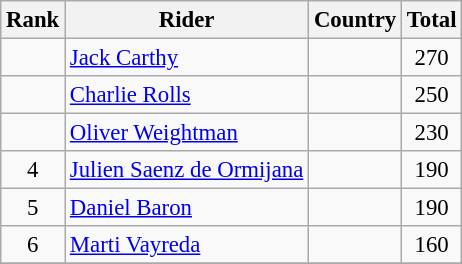<table class="wikitable sortable" style="font-size:95%; text-align:center;">
<tr>
<th>Rank</th>
<th>Rider</th>
<th>Country</th>
<th>Total</th>
</tr>
<tr>
<td></td>
<td align=left><a href='#'>Jack Carthy</a></td>
<td align=left></td>
<td>270</td>
</tr>
<tr>
<td></td>
<td align=left><a href='#'>Charlie Rolls</a></td>
<td align=left></td>
<td>250</td>
</tr>
<tr>
<td></td>
<td align=left><a href='#'>Oliver Weightman</a></td>
<td align=left></td>
<td>230</td>
</tr>
<tr>
<td>4</td>
<td align=left><a href='#'>Julien Saenz de Ormijana</a></td>
<td align=left></td>
<td>190</td>
</tr>
<tr>
<td>5</td>
<td align=left><a href='#'>Daniel Baron</a></td>
<td align=left></td>
<td>190</td>
</tr>
<tr>
<td>6</td>
<td align=left><a href='#'>Marti Vayreda</a></td>
<td align=left></td>
<td>160</td>
</tr>
<tr>
</tr>
</table>
